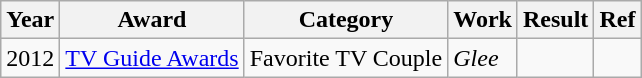<table class="wikitable">
<tr>
<th>Year</th>
<th>Award</th>
<th>Category</th>
<th>Work</th>
<th>Result</th>
<th>Ref</th>
</tr>
<tr>
<td>2012</td>
<td><a href='#'>TV Guide Awards</a></td>
<td>Favorite TV Couple</td>
<td><em>Glee</em></td>
<td></td>
<td></td>
</tr>
</table>
